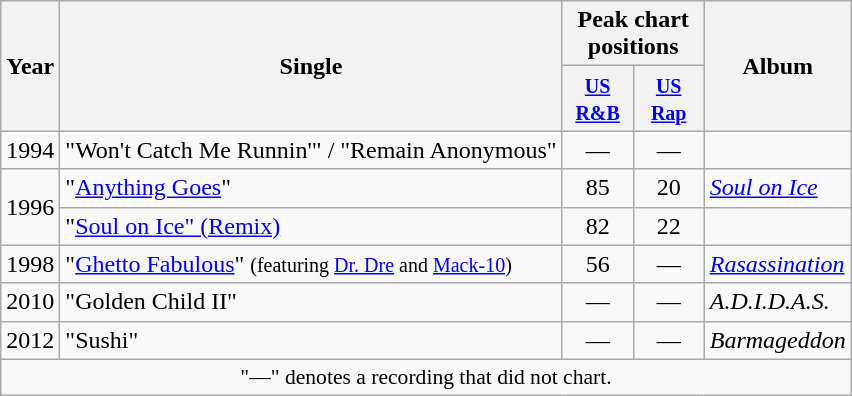<table class="wikitable">
<tr>
<th rowspan="2">Year</th>
<th rowspan="2">Single</th>
<th colspan="2">Peak chart positions</th>
<th rowspan="2">Album</th>
</tr>
<tr>
<th width="40"><small><a href='#'>US R&B</a></small></th>
<th width="40"><small><a href='#'>US Rap</a></small></th>
</tr>
<tr>
<td style="text-align:center;">1994</td>
<td align="left">"Won't Catch Me Runnin'" / "Remain Anonymous"</td>
<td style="text-align:center;">—</td>
<td style="text-align:center;">—</td>
<td align="left"></td>
</tr>
<tr>
<td style="text-align:center;" rowspan="2">1996</td>
<td align="left">"<a href='#'>Anything Goes</a>"</td>
<td style="text-align:center;">85</td>
<td style="text-align:center;">20</td>
<td style="text-align:left;"><em><a href='#'>Soul on Ice</a></em></td>
</tr>
<tr>
<td align="left">"<a href='#'>Soul on Ice" (Remix)</a></td>
<td style="text-align:center;">82</td>
<td style="text-align:center;">22</td>
<td></td>
</tr>
<tr>
<td style="text-align:center;">1998</td>
<td align="left">"<a href='#'>Ghetto Fabulous</a>" <small>(featuring <a href='#'>Dr. Dre</a> and <a href='#'>Mack-10</a>)</small></td>
<td style="text-align:center;">56</td>
<td style="text-align:center;">—</td>
<td align="left"><em><a href='#'>Rasassination</a></em></td>
</tr>
<tr>
<td style="text-align:center;">2010</td>
<td align="left">"Golden Child II"</td>
<td style="text-align:center;">—</td>
<td style="text-align:center;">—</td>
<td align="left"><em>A.D.I.D.A.S.</em></td>
</tr>
<tr>
<td style="text-align:center;">2012</td>
<td align="left">"Sushi"</td>
<td style="text-align:center;">—</td>
<td style="text-align:center;">—</td>
<td align="left"><em>Barmageddon</em></td>
</tr>
<tr>
<td colspan="5" align="center" style="font-size:90%;">"—" denotes a recording that did not chart.</td>
</tr>
</table>
